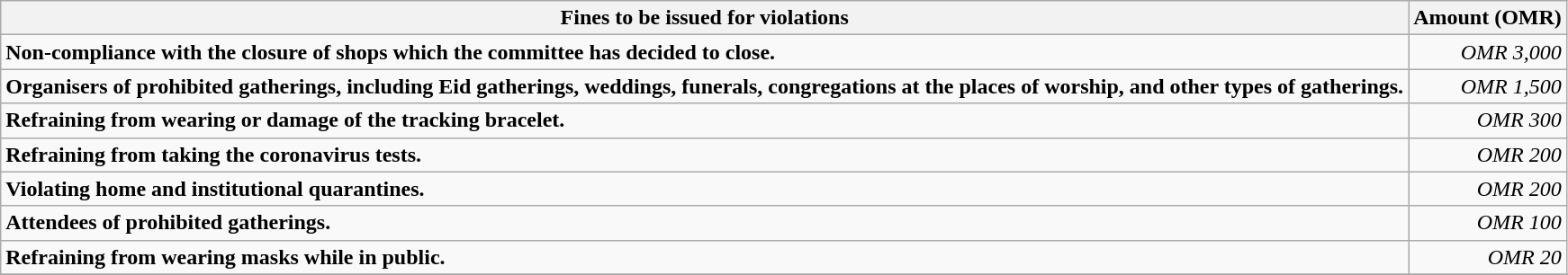<table class="wikitable floatright">
<tr>
<th colspan="2">Fines to be issued for violations</th>
<th>Amount (OMR)</th>
</tr>
<tr>
<td colspan="2"><strong>Non-compliance with the closure of shops which the committee has decided to close.</strong></td>
<td style="text-align: right;"><em>OMR 3,000</em></td>
</tr>
<tr>
<td colspan="2"><strong>Organisers of prohibited gatherings, including Eid gatherings, weddings, funerals, congregations at the places of worship, and other types of gatherings.</strong></td>
<td style="text-align: right;"><em>OMR 1,500</em></td>
</tr>
<tr>
<td colspan="2"><strong>Refraining from wearing or damage of the tracking bracelet.</strong></td>
<td style="text-align: right;"><em>OMR 300</em></td>
</tr>
<tr>
<td colspan="2"><strong>Refraining from taking the coronavirus tests.</strong></td>
<td style="text-align: right;"><em>OMR 200</em></td>
</tr>
<tr>
<td colspan="2"><strong> Violating home and institutional quarantines.</strong></td>
<td style="text-align: right;"><em>OMR 200</em></td>
</tr>
<tr>
<td colspan="2"><strong>Attendees of prohibited gatherings.</strong></td>
<td style="text-align: right;"><em>OMR 100</em></td>
</tr>
<tr>
<td colspan="2"><strong>Refraining from wearing masks while in public.</strong></td>
<td style="text-align: right;"><em>OMR 20</em></td>
</tr>
<tr>
</tr>
</table>
